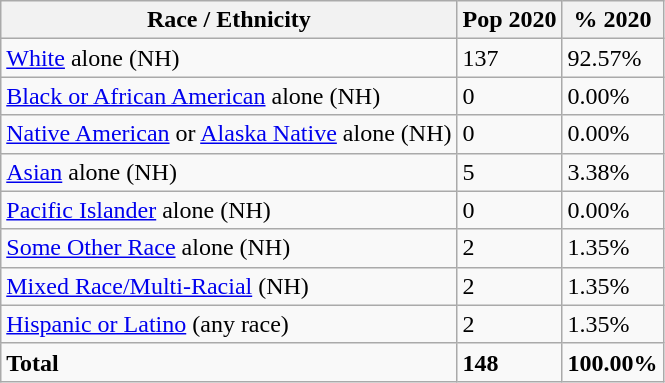<table class="wikitable">
<tr>
<th>Race / Ethnicity</th>
<th>Pop 2020</th>
<th>% 2020</th>
</tr>
<tr>
<td><a href='#'>White</a> alone (NH)</td>
<td>137</td>
<td>92.57%</td>
</tr>
<tr>
<td><a href='#'>Black or African American</a> alone (NH)</td>
<td>0</td>
<td>0.00%</td>
</tr>
<tr>
<td><a href='#'>Native American</a> or <a href='#'>Alaska Native</a> alone (NH)</td>
<td>0</td>
<td>0.00%</td>
</tr>
<tr>
<td><a href='#'>Asian</a> alone (NH)</td>
<td>5</td>
<td>3.38%</td>
</tr>
<tr>
<td><a href='#'>Pacific Islander</a> alone (NH)</td>
<td>0</td>
<td>0.00%</td>
</tr>
<tr>
<td><a href='#'>Some Other Race</a> alone (NH)</td>
<td>2</td>
<td>1.35%</td>
</tr>
<tr>
<td><a href='#'>Mixed Race/Multi-Racial</a> (NH)</td>
<td>2</td>
<td>1.35%</td>
</tr>
<tr>
<td><a href='#'>Hispanic or Latino</a> (any race)</td>
<td>2</td>
<td>1.35%</td>
</tr>
<tr>
<td><strong>Total</strong></td>
<td><strong>148</strong></td>
<td><strong>100.00%</strong></td>
</tr>
</table>
